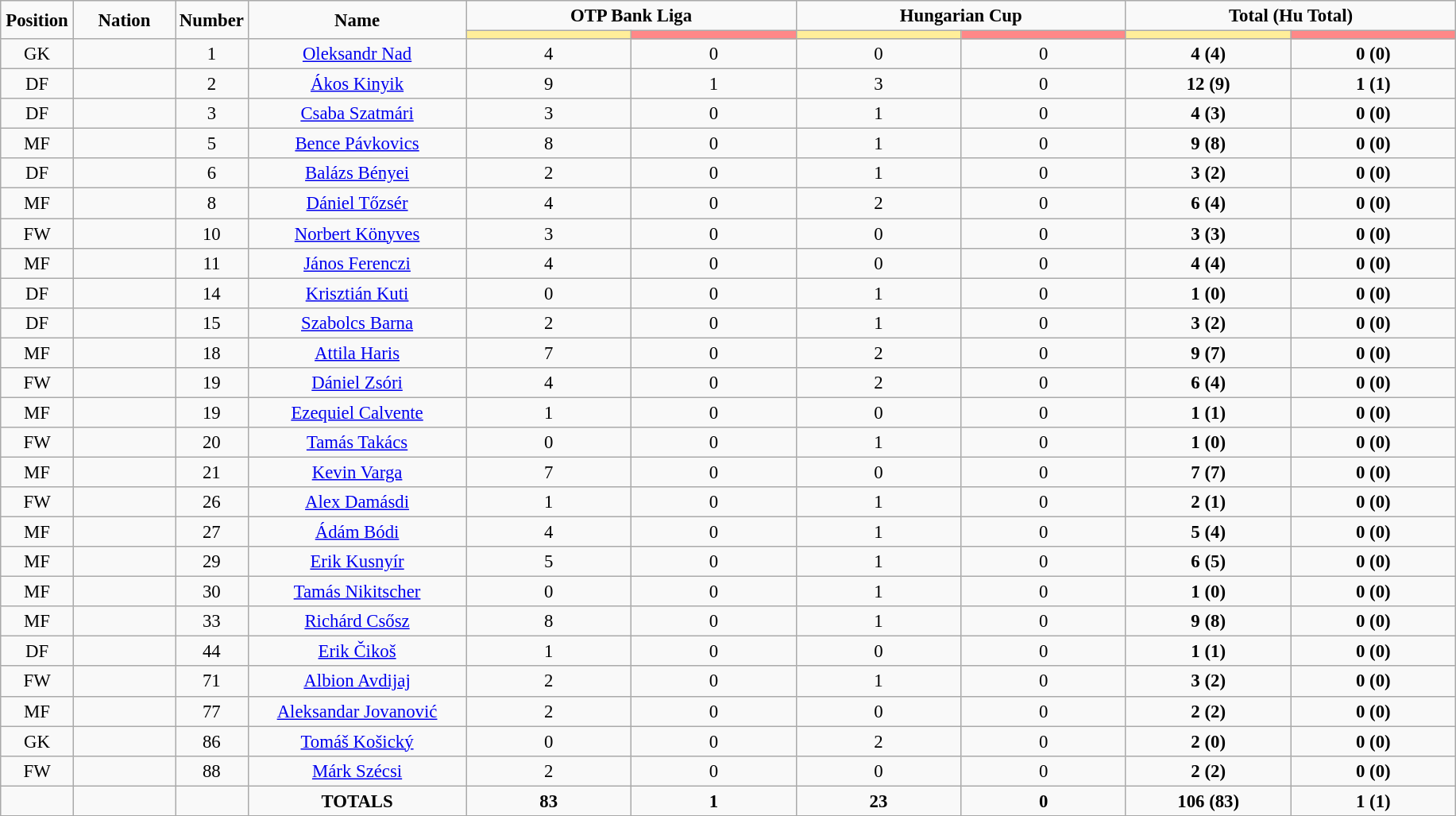<table class="wikitable" style="font-size: 95%; text-align: center;">
<tr>
<td rowspan="2" width="5%" align="center"><strong>Position</strong></td>
<td rowspan="2" width="7%" align="center"><strong>Nation</strong></td>
<td rowspan="2" width="5%" align="center"><strong>Number</strong></td>
<td rowspan="2" width="15%" align="center"><strong>Name</strong></td>
<td colspan="2" align="center"><strong>OTP Bank Liga</strong></td>
<td colspan="2" align="center"><strong>Hungarian Cup</strong></td>
<td colspan="2" align="center"><strong>Total (Hu Total)</strong></td>
</tr>
<tr>
<th width=60 style="background: #FFEE99"></th>
<th width=60 style="background: #FF8888"></th>
<th width=60 style="background: #FFEE99"></th>
<th width=60 style="background: #FF8888"></th>
<th width=60 style="background: #FFEE99"></th>
<th width=60 style="background: #FF8888"></th>
</tr>
<tr>
<td>GK</td>
<td></td>
<td>1</td>
<td><a href='#'>Oleksandr Nad</a></td>
<td>4</td>
<td>0</td>
<td>0</td>
<td>0</td>
<td><strong>4 (4)</strong></td>
<td><strong>0 (0)</strong></td>
</tr>
<tr>
<td>DF</td>
<td></td>
<td>2</td>
<td><a href='#'>Ákos Kinyik</a></td>
<td>9</td>
<td>1</td>
<td>3</td>
<td>0</td>
<td><strong>12 (9)</strong></td>
<td><strong>1 (1)</strong></td>
</tr>
<tr>
<td>DF</td>
<td></td>
<td>3</td>
<td><a href='#'>Csaba Szatmári</a></td>
<td>3</td>
<td>0</td>
<td>1</td>
<td>0</td>
<td><strong>4 (3)</strong></td>
<td><strong>0 (0)</strong></td>
</tr>
<tr>
<td>MF</td>
<td></td>
<td>5</td>
<td><a href='#'>Bence Pávkovics</a></td>
<td>8</td>
<td>0</td>
<td>1</td>
<td>0</td>
<td><strong>9 (8)</strong></td>
<td><strong>0 (0)</strong></td>
</tr>
<tr>
<td>DF</td>
<td></td>
<td>6</td>
<td><a href='#'>Balázs Bényei</a></td>
<td>2</td>
<td>0</td>
<td>1</td>
<td>0</td>
<td><strong>3 (2)</strong></td>
<td><strong>0 (0)</strong></td>
</tr>
<tr>
<td>MF</td>
<td></td>
<td>8</td>
<td><a href='#'>Dániel Tőzsér</a></td>
<td>4</td>
<td>0</td>
<td>2</td>
<td>0</td>
<td><strong>6 (4)</strong></td>
<td><strong>0 (0)</strong></td>
</tr>
<tr>
<td>FW</td>
<td></td>
<td>10</td>
<td><a href='#'>Norbert Könyves</a></td>
<td>3</td>
<td>0</td>
<td>0</td>
<td>0</td>
<td><strong>3 (3)</strong></td>
<td><strong>0 (0)</strong></td>
</tr>
<tr>
<td>MF</td>
<td></td>
<td>11</td>
<td><a href='#'>János Ferenczi</a></td>
<td>4</td>
<td>0</td>
<td>0</td>
<td>0</td>
<td><strong>4 (4)</strong></td>
<td><strong>0 (0)</strong></td>
</tr>
<tr>
<td>DF</td>
<td></td>
<td>14</td>
<td><a href='#'>Krisztián Kuti</a></td>
<td>0</td>
<td>0</td>
<td>1</td>
<td>0</td>
<td><strong>1 (0)</strong></td>
<td><strong>0 (0)</strong></td>
</tr>
<tr>
<td>DF</td>
<td></td>
<td>15</td>
<td><a href='#'>Szabolcs Barna</a></td>
<td>2</td>
<td>0</td>
<td>1</td>
<td>0</td>
<td><strong>3 (2)</strong></td>
<td><strong>0 (0)</strong></td>
</tr>
<tr>
<td>MF</td>
<td></td>
<td>18</td>
<td><a href='#'>Attila Haris</a></td>
<td>7</td>
<td>0</td>
<td>2</td>
<td>0</td>
<td><strong>9 (7)</strong></td>
<td><strong>0 (0)</strong></td>
</tr>
<tr>
<td>FW</td>
<td></td>
<td>19</td>
<td><a href='#'>Dániel Zsóri</a></td>
<td>4</td>
<td>0</td>
<td>2</td>
<td>0</td>
<td><strong>6 (4)</strong></td>
<td><strong>0 (0)</strong></td>
</tr>
<tr>
<td>MF</td>
<td></td>
<td>19</td>
<td><a href='#'>Ezequiel Calvente</a></td>
<td>1</td>
<td>0</td>
<td>0</td>
<td>0</td>
<td><strong>1 (1)</strong></td>
<td><strong>0 (0)</strong></td>
</tr>
<tr>
<td>FW</td>
<td></td>
<td>20</td>
<td><a href='#'>Tamás Takács</a></td>
<td>0</td>
<td>0</td>
<td>1</td>
<td>0</td>
<td><strong>1 (0)</strong></td>
<td><strong>0 (0)</strong></td>
</tr>
<tr>
<td>MF</td>
<td></td>
<td>21</td>
<td><a href='#'>Kevin Varga</a></td>
<td>7</td>
<td>0</td>
<td>0</td>
<td>0</td>
<td><strong>7 (7)</strong></td>
<td><strong>0 (0)</strong></td>
</tr>
<tr>
<td>FW</td>
<td></td>
<td>26</td>
<td><a href='#'>Alex Damásdi</a></td>
<td>1</td>
<td>0</td>
<td>1</td>
<td>0</td>
<td><strong>2 (1)</strong></td>
<td><strong>0 (0)</strong></td>
</tr>
<tr>
<td>MF</td>
<td></td>
<td>27</td>
<td><a href='#'>Ádám Bódi</a></td>
<td>4</td>
<td>0</td>
<td>1</td>
<td>0</td>
<td><strong>5 (4)</strong></td>
<td><strong>0 (0)</strong></td>
</tr>
<tr>
<td>MF</td>
<td></td>
<td>29</td>
<td><a href='#'>Erik Kusnyír</a></td>
<td>5</td>
<td>0</td>
<td>1</td>
<td>0</td>
<td><strong>6 (5)</strong></td>
<td><strong>0 (0)</strong></td>
</tr>
<tr>
<td>MF</td>
<td></td>
<td>30</td>
<td><a href='#'>Tamás Nikitscher</a></td>
<td>0</td>
<td>0</td>
<td>1</td>
<td>0</td>
<td><strong>1 (0)</strong></td>
<td><strong>0 (0)</strong></td>
</tr>
<tr>
<td>MF</td>
<td></td>
<td>33</td>
<td><a href='#'>Richárd Csősz</a></td>
<td>8</td>
<td>0</td>
<td>1</td>
<td>0</td>
<td><strong>9 (8)</strong></td>
<td><strong>0 (0)</strong></td>
</tr>
<tr>
<td>DF</td>
<td></td>
<td>44</td>
<td><a href='#'>Erik Čikoš</a></td>
<td>1</td>
<td>0</td>
<td>0</td>
<td>0</td>
<td><strong>1 (1)</strong></td>
<td><strong>0 (0)</strong></td>
</tr>
<tr>
<td>FW</td>
<td></td>
<td>71</td>
<td><a href='#'>Albion Avdijaj</a></td>
<td>2</td>
<td>0</td>
<td>1</td>
<td>0</td>
<td><strong>3 (2)</strong></td>
<td><strong>0 (0)</strong></td>
</tr>
<tr>
<td>MF</td>
<td></td>
<td>77</td>
<td><a href='#'>Aleksandar Jovanović</a></td>
<td>2</td>
<td>0</td>
<td>0</td>
<td>0</td>
<td><strong>2 (2)</strong></td>
<td><strong>0 (0)</strong></td>
</tr>
<tr>
<td>GK</td>
<td></td>
<td>86</td>
<td><a href='#'>Tomáš Košický</a></td>
<td>0</td>
<td>0</td>
<td>2</td>
<td>0</td>
<td><strong>2 (0)</strong></td>
<td><strong>0 (0)</strong></td>
</tr>
<tr>
<td>FW</td>
<td></td>
<td>88</td>
<td><a href='#'>Márk Szécsi</a></td>
<td>2</td>
<td>0</td>
<td>0</td>
<td>0</td>
<td><strong>2 (2)</strong></td>
<td><strong>0 (0)</strong></td>
</tr>
<tr>
<td></td>
<td></td>
<td></td>
<td><strong>TOTALS</strong></td>
<td><strong>83</strong></td>
<td><strong>1</strong></td>
<td><strong>23</strong></td>
<td><strong>0</strong></td>
<td><strong>106 (83)</strong></td>
<td><strong>1 (1)</strong></td>
</tr>
<tr>
</tr>
</table>
